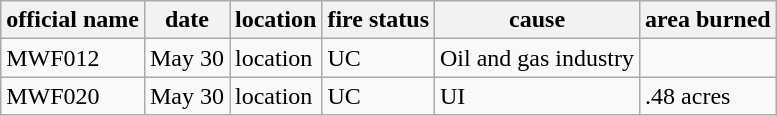<table class="wikitable">
<tr>
<th>official name</th>
<th>date</th>
<th>location</th>
<th>fire status</th>
<th>cause</th>
<th>area burned</th>
</tr>
<tr>
<td>MWF012</td>
<td>May 30</td>
<td>location</td>
<td>UC</td>
<td>Oil and gas industry</td>
<td></td>
</tr>
<tr>
<td>MWF020</td>
<td>May 30</td>
<td>location</td>
<td>UC</td>
<td>UI</td>
<td>.48 acres</td>
</tr>
</table>
